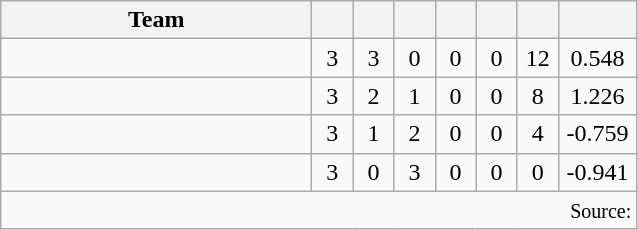<table class="wikitable" style="text-align:center">
<tr>
<th width=200>Team</th>
<th width=20></th>
<th width=20></th>
<th width=20></th>
<th width=20></th>
<th width=20></th>
<th width=20></th>
<th width=45></th>
</tr>
<tr>
<td align="left"></td>
<td>3</td>
<td>3</td>
<td>0</td>
<td>0</td>
<td>0</td>
<td>12</td>
<td>0.548</td>
</tr>
<tr>
<td align="left"></td>
<td>3</td>
<td>2</td>
<td>1</td>
<td>0</td>
<td>0</td>
<td>8</td>
<td>1.226</td>
</tr>
<tr>
<td align="left"></td>
<td>3</td>
<td>1</td>
<td>2</td>
<td>0</td>
<td>0</td>
<td>4</td>
<td>-0.759</td>
</tr>
<tr>
<td align="left"></td>
<td>3</td>
<td>0</td>
<td>3</td>
<td>0</td>
<td>0</td>
<td>0</td>
<td>-0.941</td>
</tr>
<tr>
<td colspan="8" align="right"><small>Source: </small></td>
</tr>
</table>
